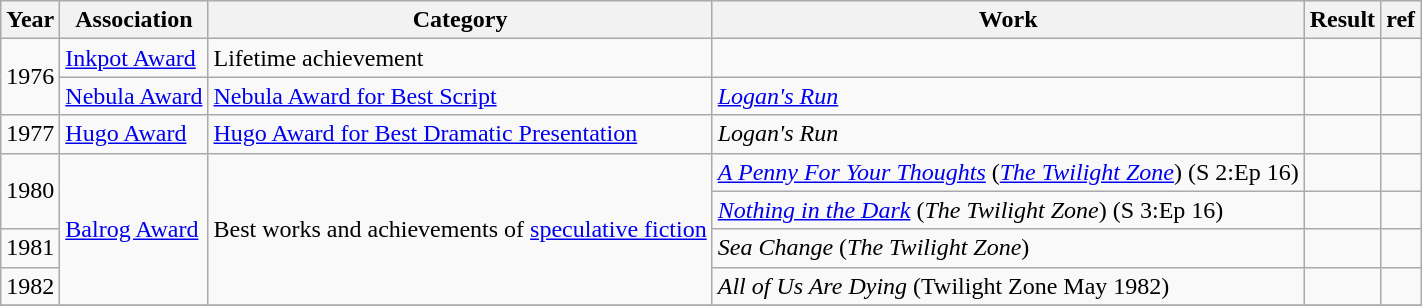<table class= "wikitable sortable">
<tr>
<th>Year</th>
<th>Association</th>
<th>Category</th>
<th>Work</th>
<th>Result</th>
<th>ref</th>
</tr>
<tr>
<td rowspan="2">1976</td>
<td><a href='#'>Inkpot Award</a></td>
<td>Lifetime achievement</td>
<td></td>
<td></td>
<td></td>
</tr>
<tr>
<td><a href='#'>Nebula Award</a></td>
<td><a href='#'>Nebula Award for Best Script</a></td>
<td><em><a href='#'>Logan's Run</a></em></td>
<td></td>
<td></td>
</tr>
<tr>
<td>1977</td>
<td><a href='#'>Hugo Award</a></td>
<td><a href='#'>Hugo Award for Best Dramatic Presentation</a></td>
<td><em>Logan's Run</em></td>
<td></td>
<td></td>
</tr>
<tr>
<td rowspan="2">1980</td>
<td rowspan="4"><a href='#'>Balrog Award</a></td>
<td rowspan="4">Best works and achievements of <a href='#'>speculative fiction</a></td>
<td><em><a href='#'>A Penny For Your Thoughts</a></em> (<em><a href='#'>The Twilight Zone</a></em>) (S 2:Ep 16)</td>
<td></td>
<td></td>
</tr>
<tr>
<td><em><a href='#'>Nothing in the Dark</a></em> (<em>The Twilight Zone</em>) (S 3:Ep 16)</td>
<td></td>
<td></td>
</tr>
<tr>
<td>1981</td>
<td><em>Sea Change</em> (<em>The Twilight Zone</em>)</td>
<td></td>
<td></td>
</tr>
<tr>
<td>1982</td>
<td><em>All of Us Are Dying</em> (Twilight Zone May 1982)</td>
<td></td>
<td></td>
</tr>
<tr>
</tr>
</table>
